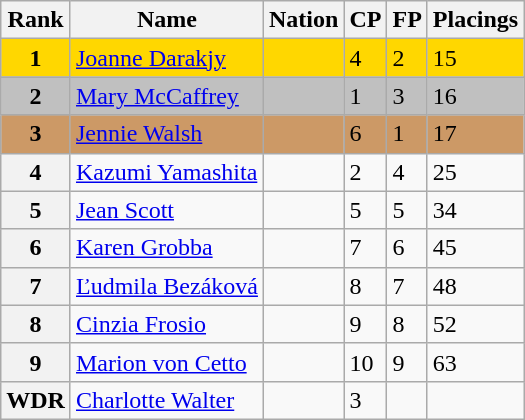<table class="wikitable">
<tr>
<th>Rank</th>
<th>Name</th>
<th>Nation</th>
<th>CP</th>
<th>FP</th>
<th>Placings</th>
</tr>
<tr bgcolor="gold">
<td align="center" bgcolor="gold"><strong>1</strong></td>
<td><a href='#'>Joanne Darakjy</a></td>
<td></td>
<td>4</td>
<td>2</td>
<td>15</td>
</tr>
<tr bgcolor="silver">
<td align="center" bgcolor="silver"><strong>2</strong></td>
<td><a href='#'>Mary McCaffrey</a></td>
<td></td>
<td>1</td>
<td>3</td>
<td>16</td>
</tr>
<tr bgcolor="cc9966">
<td align="center" bgcolor="cc9966"><strong>3</strong></td>
<td><a href='#'>Jennie Walsh</a></td>
<td></td>
<td>6</td>
<td>1</td>
<td>17</td>
</tr>
<tr>
<th>4</th>
<td><a href='#'>Kazumi Yamashita</a></td>
<td></td>
<td>2</td>
<td>4</td>
<td>25</td>
</tr>
<tr>
<th>5</th>
<td><a href='#'>Jean Scott</a></td>
<td></td>
<td>5</td>
<td>5</td>
<td>34</td>
</tr>
<tr>
<th>6</th>
<td><a href='#'>Karen Grobba</a></td>
<td></td>
<td>7</td>
<td>6</td>
<td>45</td>
</tr>
<tr>
<th>7</th>
<td><a href='#'>Ľudmila Bezáková</a></td>
<td></td>
<td>8</td>
<td>7</td>
<td>48</td>
</tr>
<tr>
<th>8</th>
<td><a href='#'>Cinzia Frosio</a></td>
<td></td>
<td>9</td>
<td>8</td>
<td>52</td>
</tr>
<tr>
<th>9</th>
<td><a href='#'>Marion von Cetto</a></td>
<td></td>
<td>10</td>
<td>9</td>
<td>63</td>
</tr>
<tr>
<th>WDR</th>
<td><a href='#'>Charlotte Walter</a></td>
<td></td>
<td>3</td>
<td></td>
<td></td>
</tr>
</table>
